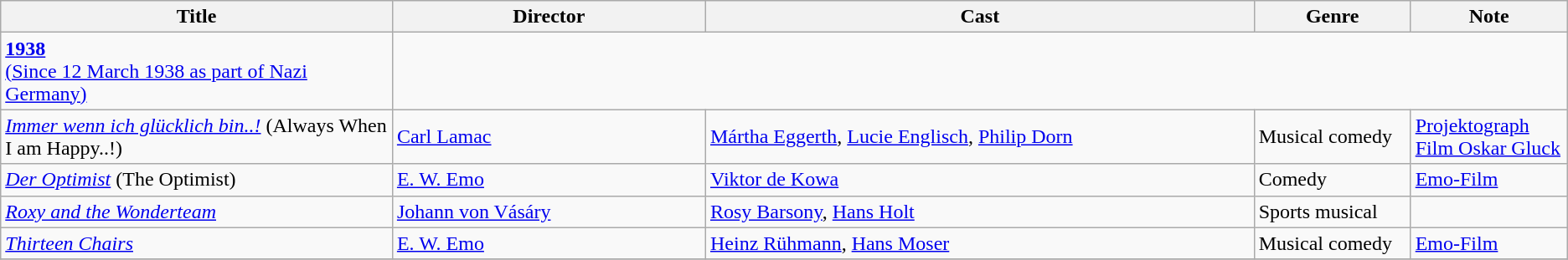<table class="wikitable">
<tr>
<th width=25%>Title</th>
<th width=20%>Director</th>
<th width=35%>Cast</th>
<th width=10%>Genre</th>
<th width=15%>Note</th>
</tr>
<tr>
<td><strong><a href='#'>1938</a></strong> <br> <a href='#'>(Since 12 March 1938 as part of Nazi Germany)</a></td>
</tr>
<tr>
<td><em><a href='#'>Immer wenn ich glücklich bin..!</a></em> (Always When I am Happy..!)</td>
<td><a href='#'>Carl Lamac</a></td>
<td><a href='#'>Mártha Eggerth</a>, <a href='#'>Lucie Englisch</a>, <a href='#'>Philip Dorn</a></td>
<td>Musical comedy</td>
<td><a href='#'>Projektograph Film Oskar Gluck</a></td>
</tr>
<tr>
<td><em><a href='#'>Der Optimist</a></em> (The Optimist)</td>
<td><a href='#'>E. W. Emo</a></td>
<td><a href='#'>Viktor de Kowa</a></td>
<td>Comedy</td>
<td><a href='#'>Emo-Film</a></td>
</tr>
<tr>
<td><em><a href='#'>Roxy and the Wonderteam</a></em></td>
<td><a href='#'>Johann von Vásáry</a></td>
<td><a href='#'>Rosy Barsony</a>, <a href='#'>Hans Holt</a></td>
<td>Sports musical</td>
<td></td>
</tr>
<tr>
<td><em><a href='#'>Thirteen Chairs</a></em></td>
<td><a href='#'>E. W. Emo</a></td>
<td><a href='#'>Heinz Rühmann</a>, <a href='#'>Hans Moser</a></td>
<td>Musical comedy</td>
<td><a href='#'>Emo-Film</a></td>
</tr>
<tr>
</tr>
</table>
